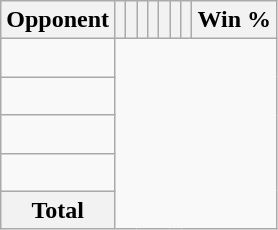<table class="wikitable sortable collapsible collapsed" style="text-align: center;">
<tr>
<th>Opponent</th>
<th></th>
<th></th>
<th></th>
<th></th>
<th></th>
<th></th>
<th></th>
<th>Win %</th>
</tr>
<tr>
<td align="left"><br></td>
</tr>
<tr>
<td align="left"><br></td>
</tr>
<tr>
<td align="left"><br></td>
</tr>
<tr>
<td align="left"><br></td>
</tr>
<tr class="sortbottom">
<th>Total<br></th>
</tr>
</table>
